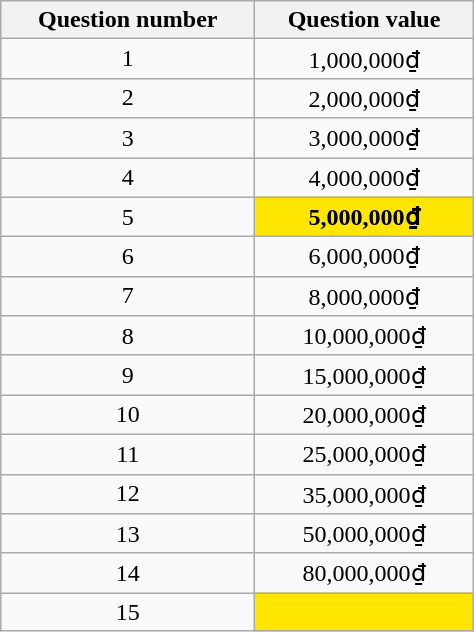<table class="wikitable" style="text-align:center; border:1px; cellpadding:2; cellspacing:0; width:25%;">
<tr>
<th>Question number</th>
<th>Question value</th>
</tr>
<tr>
<td>1</td>
<td>1,000,000₫</td>
</tr>
<tr>
<td>2</td>
<td>2,000,000₫</td>
</tr>
<tr>
<td>3</td>
<td>3,000,000₫</td>
</tr>
<tr>
<td>4</td>
<td>4,000,000₫</td>
</tr>
<tr>
<td>5</td>
<td style="background: #FFE600"><strong>5,000,000₫</strong></td>
</tr>
<tr>
<td>6</td>
<td>6,000,000₫</td>
</tr>
<tr>
<td>7</td>
<td>8,000,000₫</td>
</tr>
<tr>
<td>8</td>
<td>10,000,000₫</td>
</tr>
<tr>
<td>9</td>
<td>15,000,000₫</td>
</tr>
<tr>
<td>10</td>
<td>20,000,000₫</td>
</tr>
<tr>
<td>11</td>
<td>25,000,000₫</td>
</tr>
<tr>
<td>12</td>
<td>35,000,000₫</td>
</tr>
<tr>
<td>13</td>
<td>50,000,000₫</td>
</tr>
<tr>
<td>14</td>
<td>80,000,000₫</td>
</tr>
<tr>
<td>15</td>
<td style="background: #FFE600"><strong></strong></td>
</tr>
</table>
